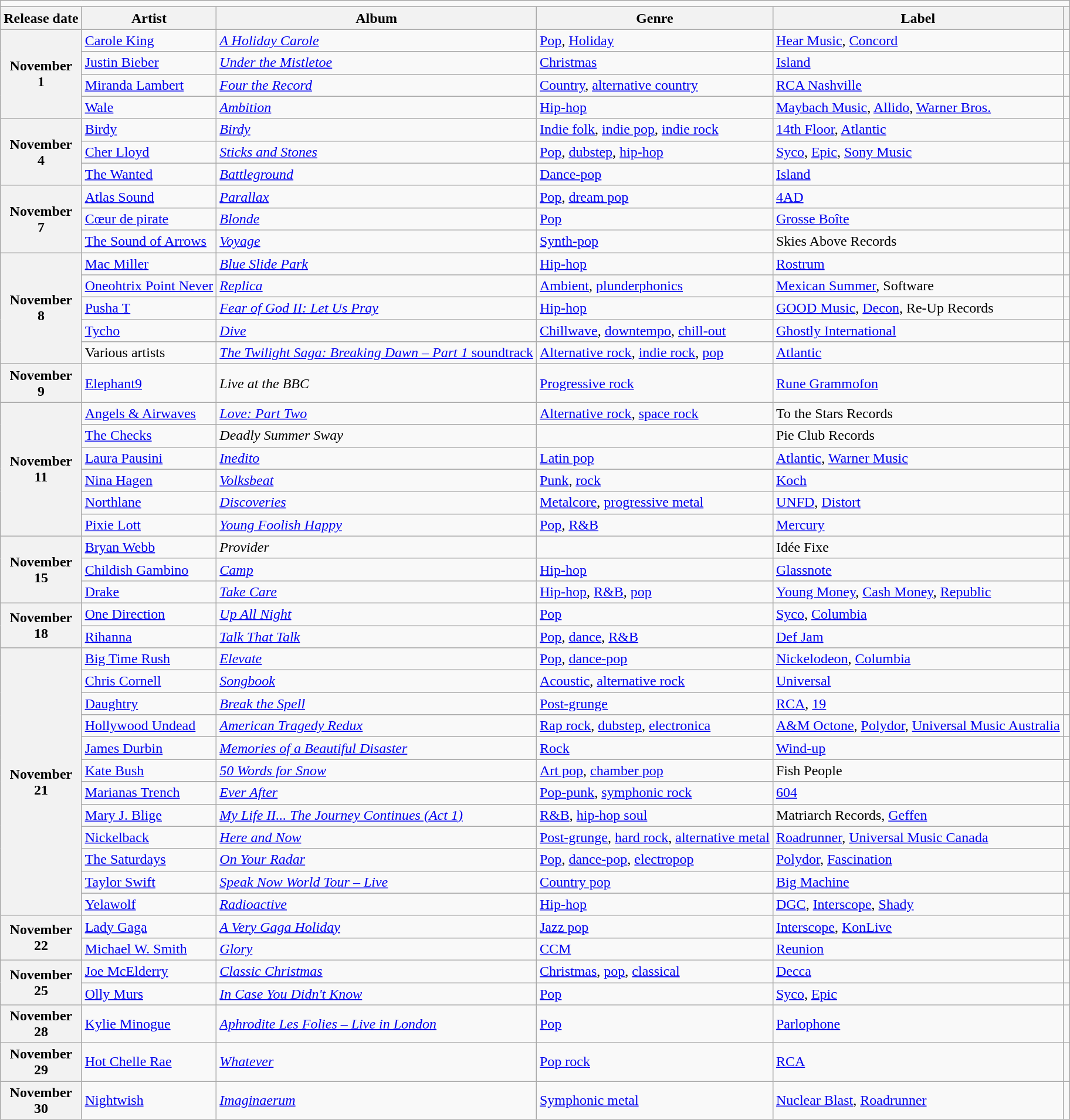<table class="wikitable plainrowheaders">
<tr>
<td colspan="6" style="text-align:center;"></td>
</tr>
<tr>
<th scope="col">Release date</th>
<th scope="col">Artist</th>
<th scope="col">Album</th>
<th scope="col">Genre</th>
<th scope="col">Label</th>
<th scope="col"></th>
</tr>
<tr>
<th scope="row" rowspan="4" style="text-align:center;">November<br>1</th>
<td><a href='#'>Carole King</a></td>
<td><em><a href='#'>A Holiday Carole</a></em></td>
<td><a href='#'>Pop</a>, <a href='#'>Holiday</a></td>
<td><a href='#'>Hear Music</a>, <a href='#'>Concord</a></td>
<td></td>
</tr>
<tr>
<td><a href='#'>Justin Bieber</a></td>
<td><em><a href='#'>Under the Mistletoe</a></em></td>
<td><a href='#'>Christmas</a></td>
<td><a href='#'>Island</a></td>
<td></td>
</tr>
<tr>
<td><a href='#'>Miranda Lambert</a></td>
<td><em><a href='#'>Four the Record</a></em></td>
<td><a href='#'>Country</a>, <a href='#'>alternative country</a></td>
<td><a href='#'>RCA Nashville</a></td>
<td></td>
</tr>
<tr>
<td><a href='#'>Wale</a></td>
<td><em><a href='#'>Ambition</a></em></td>
<td><a href='#'>Hip-hop</a></td>
<td><a href='#'>Maybach Music</a>, <a href='#'>Allido</a>, <a href='#'>Warner Bros.</a></td>
<td></td>
</tr>
<tr>
<th scope="row" rowspan="3" style="text-align:center;">November<br>4</th>
<td><a href='#'>Birdy</a></td>
<td><em><a href='#'>Birdy</a></em></td>
<td><a href='#'>Indie folk</a>, <a href='#'>indie pop</a>, <a href='#'>indie rock</a></td>
<td><a href='#'>14th Floor</a>, <a href='#'>Atlantic</a></td>
<td></td>
</tr>
<tr>
<td><a href='#'>Cher Lloyd</a></td>
<td><em><a href='#'>Sticks and Stones</a></em></td>
<td><a href='#'>Pop</a>, <a href='#'>dubstep</a>, <a href='#'>hip-hop</a></td>
<td><a href='#'>Syco</a>, <a href='#'>Epic</a>, <a href='#'>Sony Music</a></td>
<td></td>
</tr>
<tr>
<td><a href='#'>The Wanted</a></td>
<td><em><a href='#'>Battleground</a></em></td>
<td><a href='#'>Dance-pop</a></td>
<td><a href='#'>Island</a></td>
<td></td>
</tr>
<tr>
<th scope="row" rowspan="3" style="text-align:center;">November<br>7</th>
<td><a href='#'>Atlas Sound</a></td>
<td><em><a href='#'>Parallax</a></em></td>
<td><a href='#'>Pop</a>, <a href='#'>dream pop</a></td>
<td><a href='#'>4AD</a></td>
<td></td>
</tr>
<tr>
<td><a href='#'>Cœur de pirate</a></td>
<td><em><a href='#'>Blonde</a></em></td>
<td><a href='#'>Pop</a></td>
<td><a href='#'>Grosse Boîte</a></td>
<td></td>
</tr>
<tr>
<td><a href='#'>The Sound of Arrows</a></td>
<td><em><a href='#'>Voyage</a></em></td>
<td><a href='#'>Synth-pop</a></td>
<td>Skies Above Records</td>
<td></td>
</tr>
<tr>
<th scope="row" rowspan="5" style="text-align:center;">November<br>8</th>
<td><a href='#'>Mac Miller</a></td>
<td><em><a href='#'>Blue Slide Park</a></em></td>
<td><a href='#'>Hip-hop</a></td>
<td><a href='#'>Rostrum</a></td>
<td></td>
</tr>
<tr>
<td><a href='#'>Oneohtrix Point Never</a></td>
<td><em><a href='#'>Replica</a></em></td>
<td><a href='#'>Ambient</a>, <a href='#'>plunderphonics</a></td>
<td><a href='#'>Mexican Summer</a>, Software</td>
<td></td>
</tr>
<tr>
<td><a href='#'>Pusha T</a></td>
<td><em><a href='#'>Fear of God II: Let Us Pray</a></em></td>
<td><a href='#'>Hip-hop</a></td>
<td><a href='#'>GOOD Music</a>, <a href='#'>Decon</a>, Re-Up Records</td>
<td></td>
</tr>
<tr>
<td><a href='#'>Tycho</a></td>
<td><em><a href='#'>Dive</a></em></td>
<td><a href='#'>Chillwave</a>, <a href='#'>downtempo</a>, <a href='#'>chill-out</a></td>
<td><a href='#'>Ghostly International</a></td>
<td></td>
</tr>
<tr>
<td>Various artists</td>
<td><a href='#'><em>The Twilight Saga: Breaking Dawn – Part 1</em> soundtrack</a></td>
<td><a href='#'>Alternative rock</a>, <a href='#'>indie rock</a>, <a href='#'>pop</a></td>
<td><a href='#'>Atlantic</a></td>
<td></td>
</tr>
<tr>
<th scope="row" style="text-align:center;">November<br>9</th>
<td><a href='#'>Elephant9</a></td>
<td><em>Live at the BBC</em></td>
<td><a href='#'>Progressive rock</a></td>
<td><a href='#'>Rune Grammofon</a></td>
<td></td>
</tr>
<tr>
<th scope="row" rowspan="6" style="text-align:center;">November<br>11</th>
<td><a href='#'>Angels & Airwaves</a></td>
<td><em><a href='#'>Love: Part Two</a></em></td>
<td><a href='#'>Alternative rock</a>, <a href='#'>space rock</a></td>
<td>To the Stars Records</td>
<td></td>
</tr>
<tr>
<td><a href='#'>The Checks</a></td>
<td><em>Deadly Summer Sway</em></td>
<td></td>
<td>Pie Club Records</td>
<td></td>
</tr>
<tr>
<td><a href='#'>Laura Pausini</a></td>
<td><em><a href='#'>Inedito</a></em></td>
<td><a href='#'>Latin pop</a></td>
<td><a href='#'>Atlantic</a>, <a href='#'>Warner Music</a></td>
<td></td>
</tr>
<tr>
<td><a href='#'>Nina Hagen</a></td>
<td><em><a href='#'>Volksbeat</a></em></td>
<td><a href='#'>Punk</a>, <a href='#'>rock</a></td>
<td><a href='#'>Koch</a></td>
<td></td>
</tr>
<tr>
<td><a href='#'>Northlane</a></td>
<td><em><a href='#'>Discoveries</a></em></td>
<td><a href='#'>Metalcore</a>, <a href='#'>progressive metal</a></td>
<td><a href='#'>UNFD</a>, <a href='#'>Distort</a></td>
<td></td>
</tr>
<tr>
<td><a href='#'>Pixie Lott</a></td>
<td><em><a href='#'>Young Foolish Happy</a></em></td>
<td><a href='#'>Pop</a>, <a href='#'>R&B</a></td>
<td><a href='#'>Mercury</a></td>
<td></td>
</tr>
<tr>
<th scope="row" rowspan="3" style="text-align:center;">November<br>15</th>
<td><a href='#'>Bryan Webb</a></td>
<td><em>Provider</em></td>
<td></td>
<td>Idée Fixe</td>
<td></td>
</tr>
<tr>
<td><a href='#'>Childish Gambino</a></td>
<td><em><a href='#'>Camp</a></em></td>
<td><a href='#'>Hip-hop</a></td>
<td><a href='#'>Glassnote</a></td>
<td></td>
</tr>
<tr>
<td><a href='#'>Drake</a></td>
<td><em><a href='#'>Take Care</a></em></td>
<td><a href='#'>Hip-hop</a>, <a href='#'>R&B</a>, <a href='#'>pop</a></td>
<td><a href='#'>Young Money</a>, <a href='#'>Cash Money</a>, <a href='#'>Republic</a></td>
<td></td>
</tr>
<tr>
<th scope="row" rowspan="2" style="text-align:center;">November<br>18</th>
<td><a href='#'>One Direction</a></td>
<td><em><a href='#'>Up All Night</a></em></td>
<td><a href='#'>Pop</a></td>
<td><a href='#'>Syco</a>, <a href='#'>Columbia</a></td>
<td></td>
</tr>
<tr>
<td><a href='#'>Rihanna</a></td>
<td><em><a href='#'>Talk That Talk</a></em></td>
<td><a href='#'>Pop</a>, <a href='#'>dance</a>, <a href='#'>R&B</a></td>
<td><a href='#'>Def Jam</a></td>
<td></td>
</tr>
<tr>
<th scope="row" rowspan="12" style="text-align:center;">November<br>21</th>
<td><a href='#'>Big Time Rush</a></td>
<td><em><a href='#'>Elevate</a></em></td>
<td><a href='#'>Pop</a>, <a href='#'>dance-pop</a></td>
<td><a href='#'>Nickelodeon</a>, <a href='#'>Columbia</a></td>
<td></td>
</tr>
<tr>
<td><a href='#'>Chris Cornell</a></td>
<td><em><a href='#'>Songbook</a></em></td>
<td><a href='#'>Acoustic</a>, <a href='#'>alternative rock</a></td>
<td><a href='#'>Universal</a></td>
<td></td>
</tr>
<tr>
<td><a href='#'>Daughtry</a></td>
<td><em><a href='#'>Break the Spell</a></em></td>
<td><a href='#'>Post-grunge</a></td>
<td><a href='#'>RCA</a>, <a href='#'>19</a></td>
<td></td>
</tr>
<tr>
<td><a href='#'>Hollywood Undead</a></td>
<td><em><a href='#'>American Tragedy Redux</a></em></td>
<td><a href='#'>Rap rock</a>, <a href='#'>dubstep</a>, <a href='#'>electronica</a></td>
<td><a href='#'>A&M Octone</a>, <a href='#'>Polydor</a>, <a href='#'>Universal Music Australia</a></td>
<td></td>
</tr>
<tr>
<td><a href='#'>James Durbin</a></td>
<td><em><a href='#'>Memories of a Beautiful Disaster</a></em></td>
<td><a href='#'>Rock</a></td>
<td><a href='#'>Wind-up</a></td>
<td></td>
</tr>
<tr>
<td><a href='#'>Kate Bush</a></td>
<td><em><a href='#'>50 Words for Snow</a></em></td>
<td><a href='#'>Art pop</a>, <a href='#'>chamber pop</a></td>
<td>Fish People</td>
<td></td>
</tr>
<tr>
<td><a href='#'>Marianas Trench</a></td>
<td><em><a href='#'>Ever After</a></em></td>
<td><a href='#'>Pop-punk</a>, <a href='#'>symphonic rock</a></td>
<td><a href='#'>604</a></td>
<td></td>
</tr>
<tr>
<td><a href='#'>Mary J. Blige</a></td>
<td><em><a href='#'>My Life II... The Journey Continues (Act 1)</a></em></td>
<td><a href='#'>R&B</a>, <a href='#'>hip-hop soul</a></td>
<td>Matriarch Records, <a href='#'>Geffen</a></td>
<td></td>
</tr>
<tr>
<td><a href='#'>Nickelback</a></td>
<td><em><a href='#'>Here and Now</a></em></td>
<td><a href='#'>Post-grunge</a>, <a href='#'>hard rock</a>, <a href='#'>alternative metal</a></td>
<td><a href='#'>Roadrunner</a>, <a href='#'>Universal Music Canada</a></td>
<td></td>
</tr>
<tr>
<td><a href='#'>The Saturdays</a></td>
<td><em><a href='#'>On Your Radar</a></em></td>
<td><a href='#'>Pop</a>, <a href='#'>dance-pop</a>, <a href='#'>electropop</a></td>
<td><a href='#'>Polydor</a>, <a href='#'>Fascination</a></td>
<td></td>
</tr>
<tr>
<td><a href='#'>Taylor Swift</a></td>
<td><em><a href='#'>Speak Now World Tour – Live</a></em></td>
<td><a href='#'>Country pop</a></td>
<td><a href='#'>Big Machine</a></td>
<td></td>
</tr>
<tr>
<td><a href='#'>Yelawolf</a></td>
<td><em><a href='#'>Radioactive</a></em></td>
<td><a href='#'>Hip-hop</a></td>
<td><a href='#'>DGC</a>, <a href='#'>Interscope</a>, <a href='#'>Shady</a></td>
<td></td>
</tr>
<tr>
<th scope="row" rowspan="2" style="text-align:center;">November<br>22</th>
<td><a href='#'>Lady Gaga</a></td>
<td><em><a href='#'>A Very Gaga Holiday</a></em></td>
<td><a href='#'>Jazz pop</a></td>
<td><a href='#'>Interscope</a>, <a href='#'>KonLive</a></td>
<td></td>
</tr>
<tr>
<td><a href='#'>Michael W. Smith</a></td>
<td><em><a href='#'>Glory</a></em></td>
<td><a href='#'>CCM</a></td>
<td><a href='#'>Reunion</a></td>
<td></td>
</tr>
<tr>
<th scope="row" rowspan="2" style="text-align:center;">November<br>25</th>
<td><a href='#'>Joe McElderry</a></td>
<td><em><a href='#'>Classic Christmas</a></em></td>
<td><a href='#'>Christmas</a>, <a href='#'>pop</a>, <a href='#'>classical</a></td>
<td><a href='#'>Decca</a></td>
<td></td>
</tr>
<tr>
<td><a href='#'>Olly Murs</a></td>
<td><em><a href='#'>In Case You Didn't Know</a></em></td>
<td><a href='#'>Pop</a></td>
<td><a href='#'>Syco</a>, <a href='#'>Epic</a></td>
<td></td>
</tr>
<tr>
<th scope="row" style="text-align:center;">November<br>28</th>
<td><a href='#'>Kylie Minogue</a></td>
<td><em><a href='#'>Aphrodite Les Folies – Live in London</a></em></td>
<td><a href='#'>Pop</a></td>
<td><a href='#'>Parlophone</a></td>
<td></td>
</tr>
<tr>
<th scope="row" style="text-align:center;">November<br>29</th>
<td><a href='#'>Hot Chelle Rae</a></td>
<td><em><a href='#'>Whatever</a></em></td>
<td><a href='#'>Pop rock</a></td>
<td><a href='#'>RCA</a></td>
<td></td>
</tr>
<tr>
<th scope="row" style="text-align:center;">November<br>30</th>
<td><a href='#'>Nightwish</a></td>
<td><em><a href='#'>Imaginaerum</a></em></td>
<td><a href='#'>Symphonic metal</a></td>
<td><a href='#'>Nuclear Blast</a>, <a href='#'>Roadrunner</a></td>
<td></td>
</tr>
</table>
